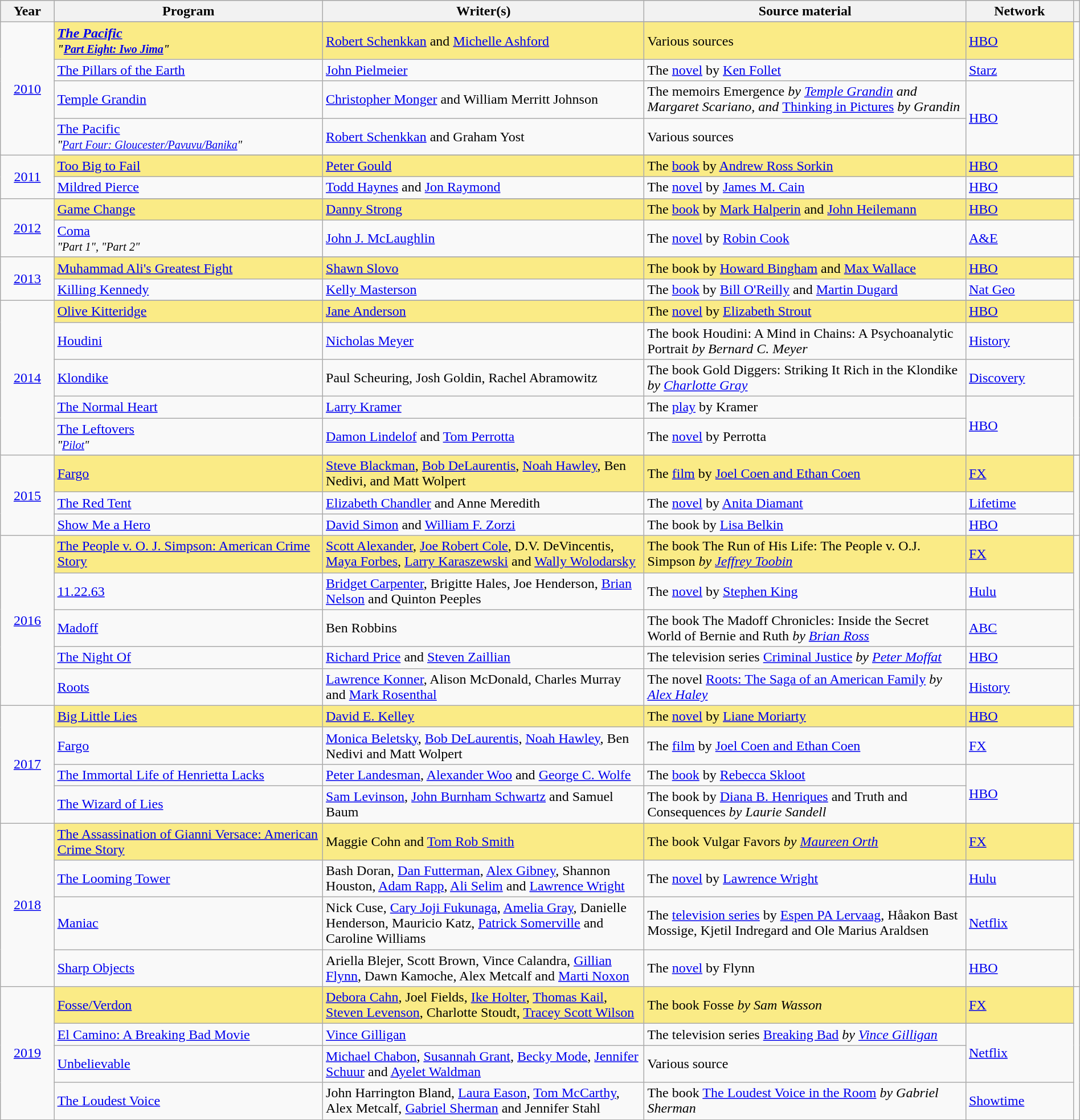<table class="wikitable" style="width:100%">
<tr bgcolor="#bebebe">
<th width="5%">Year</th>
<th width="25%">Program</th>
<th width="30%">Writer(s)</th>
<th width="30%">Source material</th>
<th width="10%">Network</th>
<th scope="col" style="width:2%;" class="unsortable"></th>
</tr>
<tr>
<td rowspan="5" style="text-align:center"><a href='#'>2010</a></td>
</tr>
<tr>
<td style="background:#FAEB86"><strong><em><a href='#'>The Pacific</a><em><br><small>"<a href='#'>Part Eight: Iwo Jima</a>"</small><strong></td>
<td style="background:#FAEB86"></strong><a href='#'>Robert Schenkkan</a> and <a href='#'>Michelle Ashford</a><strong></td>
<td style="background:#FAEB86"></strong>Various sources <strong></td>
<td style="background:#FAEB86"></strong><a href='#'>HBO</a><strong></td>
<td rowspan="4"><br></td>
</tr>
<tr>
<td></em><a href='#'>The Pillars of the Earth</a><em></td>
<td><a href='#'>John Pielmeier</a></td>
<td>The <a href='#'>novel</a> by <a href='#'>Ken Follet</a></td>
<td><a href='#'>Starz</a></td>
</tr>
<tr>
<td></em><a href='#'>Temple Grandin</a><em></td>
<td><a href='#'>Christopher Monger</a> and William Merritt Johnson</td>
<td>The memoirs </em>Emergence<em> by <a href='#'>Temple Grandin</a> and Margaret Scariano, and </em><a href='#'>Thinking in Pictures</a><em> by Grandin</td>
<td rowspan="2"><a href='#'>HBO</a></td>
</tr>
<tr>
<td></em><a href='#'>The Pacific</a><em><br><small>"<a href='#'>Part Four: Gloucester/Pavuvu/Banika</a>"</small></td>
<td><a href='#'>Robert Schenkkan</a> and Graham Yost</td>
<td>Various sources</td>
</tr>
<tr>
<td rowspan="3" style="text-align:center"><a href='#'>2011</a></td>
</tr>
<tr>
<td style="background:#FAEB86"></em></strong><a href='#'>Too Big to Fail</a><strong><em></td>
<td style="background:#FAEB86"></strong><a href='#'>Peter Gould</a><strong></td>
<td style="background:#FAEB86"></strong>The <a href='#'>book</a> by <a href='#'>Andrew Ross Sorkin</a><strong></td>
<td style="background:#FAEB86"></strong><a href='#'>HBO</a><strong></td>
<td rowspan="2"></td>
</tr>
<tr>
<td></em><a href='#'>Mildred Pierce</a><em></td>
<td><a href='#'>Todd Haynes</a> and <a href='#'>Jon Raymond</a></td>
<td>The <a href='#'>novel</a> by <a href='#'>James M. Cain</a></td>
<td><a href='#'>HBO</a></td>
</tr>
<tr>
<td rowspan="3" style="text-align:center"><a href='#'>2012</a></td>
</tr>
<tr>
<td style="background:#FAEB86"></em></strong><a href='#'>Game Change</a><strong><em></td>
<td style="background:#FAEB86"></strong><a href='#'>Danny Strong</a><strong></td>
<td style="background:#FAEB86"></strong>The <a href='#'>book</a> by <a href='#'>Mark Halperin</a> and <a href='#'>John Heilemann</a><strong></td>
<td style="background:#FAEB86"></strong><a href='#'>HBO</a><strong></td>
<td rowspan="2"></td>
</tr>
<tr>
<td></em><a href='#'>Coma</a><em><br><small>"Part 1", "Part 2"</small></td>
<td><a href='#'>John J. McLaughlin</a></td>
<td>The <a href='#'>novel</a> by <a href='#'>Robin Cook</a></td>
<td><a href='#'>A&E</a></td>
</tr>
<tr>
<td rowspan="3" style="text-align:center"><a href='#'>2013</a></td>
</tr>
<tr>
<td style="background:#FAEB86"></em></strong><a href='#'>Muhammad Ali's Greatest Fight</a><strong><em></td>
<td style="background:#FAEB86"></strong><a href='#'>Shawn Slovo</a><strong></td>
<td style="background:#FAEB86"></strong>The book by <a href='#'>Howard Bingham</a> and <a href='#'>Max Wallace</a><strong></td>
<td style="background:#FAEB86"></strong><a href='#'>HBO</a><strong></td>
<td rowspan="2"><br></td>
</tr>
<tr>
<td></em><a href='#'>Killing Kennedy</a><em></td>
<td><a href='#'>Kelly Masterson</a></td>
<td>The <a href='#'>book</a> by <a href='#'>Bill O'Reilly</a> and <a href='#'>Martin Dugard</a></td>
<td><a href='#'>Nat Geo</a></td>
</tr>
<tr>
<td rowspan="6" style="text-align:center"><a href='#'>2014</a></td>
</tr>
<tr>
<td style="background:#FAEB86"></em></strong><a href='#'>Olive Kitteridge</a><strong><em></td>
<td style="background:#FAEB86"></strong><a href='#'>Jane Anderson</a><strong></td>
<td style="background:#FAEB86"></strong>The <a href='#'>novel</a> by <a href='#'>Elizabeth Strout</a><strong></td>
<td style="background:#FAEB86"></strong><a href='#'>HBO</a><strong></td>
<td rowspan="5"></td>
</tr>
<tr>
<td></em><a href='#'>Houdini</a><em></td>
<td><a href='#'>Nicholas Meyer</a></td>
<td>The book </em>Houdini: A Mind in Chains: A Psychoanalytic Portrait<em> by Bernard C. Meyer</td>
<td><a href='#'>History</a></td>
</tr>
<tr>
<td></em><a href='#'>Klondike</a><em></td>
<td>Paul Scheuring, Josh Goldin, Rachel Abramowitz</td>
<td>The book </em>Gold Diggers: Striking It Rich in the Klondike<em> by <a href='#'>Charlotte Gray</a></td>
<td><a href='#'>Discovery</a></td>
</tr>
<tr>
<td></em><a href='#'>The Normal Heart</a><em></td>
<td><a href='#'>Larry Kramer</a></td>
<td>The <a href='#'>play</a> by Kramer</td>
<td rowspan="2"><a href='#'>HBO</a></td>
</tr>
<tr>
<td></em><a href='#'>The Leftovers</a><em><br><small>"<a href='#'>Pilot</a>"</small></td>
<td><a href='#'>Damon Lindelof</a> and <a href='#'>Tom Perrotta</a></td>
<td>The <a href='#'>novel</a> by Perrotta</td>
</tr>
<tr>
<td rowspan="4" style="text-align:center"><a href='#'>2015</a></td>
</tr>
<tr>
<td style="background:#FAEB86"></em></strong><a href='#'>Fargo</a><strong><em></td>
<td style="background:#FAEB86"></strong><a href='#'>Steve Blackman</a>, <a href='#'>Bob DeLaurentis</a>, <a href='#'>Noah Hawley</a>, Ben Nedivi, and Matt Wolpert<strong></td>
<td style="background:#FAEB86"></strong>The <a href='#'>film</a> by <a href='#'>Joel Coen and Ethan Coen</a><strong></td>
<td style="background:#FAEB86"></strong><a href='#'>FX</a><strong></td>
<td rowspan="3" style="text-align:center"></td>
</tr>
<tr>
<td></em><a href='#'>The Red Tent</a><em></td>
<td><a href='#'>Elizabeth Chandler</a> and Anne Meredith</td>
<td>The <a href='#'>novel</a> by <a href='#'>Anita Diamant</a></td>
<td><a href='#'>Lifetime</a></td>
</tr>
<tr>
<td></em><a href='#'>Show Me a Hero</a><em></td>
<td><a href='#'>David Simon</a> and <a href='#'>William F. Zorzi</a></td>
<td>The book by <a href='#'>Lisa Belkin</a></td>
<td><a href='#'>HBO</a></td>
</tr>
<tr>
<td rowspan="5" style="text-align:center"><a href='#'>2016</a></td>
<td style="background:#FAEB86"></em></strong><a href='#'>The People v. O. J. Simpson: American Crime Story</a><strong><em></td>
<td style="background:#FAEB86"></strong><a href='#'>Scott Alexander</a>, <a href='#'>Joe Robert Cole</a>, D.V. DeVincentis, <a href='#'>Maya Forbes</a>, <a href='#'>Larry Karaszewski</a> and <a href='#'>Wally Wolodarsky</a><strong></td>
<td style="background:#FAEB86"></strong>The book </em>The Run of His Life: The People v. O.J. Simpson<em> by <a href='#'>Jeffrey Toobin</a><strong></td>
<td style="background:#FAEB86"></strong><a href='#'>FX</a><strong></td>
<td rowspan="5" style="text-align:center"></td>
</tr>
<tr>
<td></em><a href='#'>11.22.63</a><em></td>
<td><a href='#'>Bridget Carpenter</a>, Brigitte Hales, Joe Henderson, <a href='#'>Brian Nelson</a> and Quinton Peeples</td>
<td>The <a href='#'>novel</a> by <a href='#'>Stephen King</a></td>
<td><a href='#'>Hulu</a></td>
</tr>
<tr>
<td></em><a href='#'>Madoff</a><em></td>
<td>Ben Robbins</td>
<td>The book </em>The Madoff Chronicles: Inside the Secret World of Bernie and Ruth<em> by <a href='#'>Brian Ross</a></td>
<td><a href='#'>ABC</a></td>
</tr>
<tr>
<td></em><a href='#'>The Night Of</a><em></td>
<td><a href='#'>Richard Price</a> and <a href='#'>Steven Zaillian</a></td>
<td>The television series </em><a href='#'>Criminal Justice</a><em> by <a href='#'>Peter Moffat</a></td>
<td><a href='#'>HBO</a></td>
</tr>
<tr>
<td></em><a href='#'>Roots</a><em></td>
<td><a href='#'>Lawrence Konner</a>, Alison McDonald, Charles Murray and <a href='#'>Mark Rosenthal</a></td>
<td>The novel </em><a href='#'>Roots: The Saga of an American Family</a><em> by <a href='#'>Alex Haley</a></td>
<td><a href='#'>History</a></td>
</tr>
<tr>
<td rowspan="4" style="text-align:center"><a href='#'>2017</a></td>
<td style="background:#FAEB86"></em></strong><a href='#'>Big Little Lies</a><strong><em></td>
<td style="background:#FAEB86"></strong><a href='#'>David E. Kelley</a><strong></td>
<td style="background:#FAEB86"></strong>The <a href='#'>novel</a> by <a href='#'>Liane Moriarty</a><strong></td>
<td style="background:#FAEB86"></strong><a href='#'>HBO</a><strong></td>
<td rowspan="4" style="text-align:center"></td>
</tr>
<tr>
<td></em><a href='#'>Fargo</a><em></td>
<td><a href='#'>Monica Beletsky</a>, <a href='#'>Bob DeLaurentis</a>, <a href='#'>Noah Hawley</a>, Ben Nedivi and Matt Wolpert</td>
<td>The <a href='#'>film</a> by <a href='#'>Joel Coen and Ethan Coen</a></td>
<td><a href='#'>FX</a></td>
</tr>
<tr>
<td></em><a href='#'>The Immortal Life of Henrietta Lacks</a><em></td>
<td><a href='#'>Peter Landesman</a>, <a href='#'>Alexander Woo</a> and <a href='#'>George C. Wolfe</a></td>
<td>The <a href='#'>book</a> by <a href='#'>Rebecca Skloot</a></td>
<td rowspan="2"><a href='#'>HBO</a></td>
</tr>
<tr>
<td></em><a href='#'>The Wizard of Lies</a><em></td>
<td><a href='#'>Sam Levinson</a>, <a href='#'>John Burnham Schwartz</a> and Samuel Baum</td>
<td>The book by <a href='#'>Diana B. Henriques</a> and </em>Truth and Consequences<em> by Laurie Sandell</td>
</tr>
<tr>
<td rowspan="4" style="text-align:center"><a href='#'>2018</a></td>
<td style="background:#FAEB86"></em></strong><a href='#'>The Assassination of Gianni Versace: American Crime Story</a><strong><em></td>
<td style="background:#FAEB86"></strong>Maggie Cohn and <a href='#'>Tom Rob Smith</a><strong></td>
<td style="background:#FAEB86"></strong>The book </em>Vulgar Favors<em> by <a href='#'>Maureen Orth</a><strong></td>
<td style="background:#FAEB86"></strong><a href='#'>FX</a><strong></td>
<td rowspan="4" style="text-align:center"></td>
</tr>
<tr>
<td></em><a href='#'>The Looming Tower</a><em></td>
<td>Bash Doran, <a href='#'>Dan Futterman</a>, <a href='#'>Alex Gibney</a>, Shannon Houston, <a href='#'>Adam Rapp</a>, <a href='#'>Ali Selim</a> and <a href='#'>Lawrence Wright</a></td>
<td>The <a href='#'>novel</a> by <a href='#'>Lawrence Wright</a></td>
<td><a href='#'>Hulu</a></td>
</tr>
<tr>
<td></em><a href='#'>Maniac</a><em></td>
<td>Nick Cuse, <a href='#'>Cary Joji Fukunaga</a>, <a href='#'>Amelia Gray</a>, Danielle Henderson, Mauricio Katz, <a href='#'>Patrick Somerville</a> and Caroline Williams</td>
<td>The <a href='#'>television series</a> by <a href='#'>Espen PA Lervaag</a>, Håakon Bast Mossige, Kjetil Indregard and Ole Marius Araldsen</td>
<td><a href='#'>Netflix</a></td>
</tr>
<tr>
<td></em><a href='#'>Sharp Objects</a><em></td>
<td>Ariella Blejer, Scott Brown, Vince Calandra, <a href='#'>Gillian Flynn</a>, Dawn Kamoche, Alex Metcalf and <a href='#'>Marti Noxon</a></td>
<td>The <a href='#'>novel</a> by Flynn</td>
<td><a href='#'>HBO</a></td>
</tr>
<tr>
<td rowspan="4" style="text-align:center"><a href='#'>2019</a></td>
<td style="background:#FAEB86"></em></strong><a href='#'>Fosse/Verdon</a><strong><em></td>
<td style="background:#FAEB86"></strong><a href='#'>Debora Cahn</a>, Joel Fields, <a href='#'>Ike Holter</a>, <a href='#'>Thomas Kail</a>, <a href='#'>Steven Levenson</a>, Charlotte Stoudt, <a href='#'>Tracey Scott Wilson</a><strong></td>
<td style="background:#FAEB86"></strong>The book </em>Fosse<em> by Sam Wasson<strong></td>
<td style="background:#FAEB86"></strong><a href='#'>FX</a><strong></td>
<td rowspan="4" style="text-align:center"></td>
</tr>
<tr>
<td></em><a href='#'>El Camino: A Breaking Bad Movie</a><em></td>
<td><a href='#'>Vince Gilligan</a></td>
<td>The television series </em><a href='#'>Breaking Bad</a><em> by <a href='#'>Vince Gilligan</a></td>
<td rowspan="2"><a href='#'>Netflix</a></td>
</tr>
<tr>
<td></em><a href='#'>Unbelievable</a><em></td>
<td><a href='#'>Michael Chabon</a>, <a href='#'>Susannah Grant</a>, <a href='#'>Becky Mode</a>, <a href='#'>Jennifer Schuur</a> and <a href='#'>Ayelet Waldman</a></td>
<td>Various source </td>
</tr>
<tr>
<td></em><a href='#'>The Loudest Voice</a><em></td>
<td>John Harrington Bland, <a href='#'>Laura Eason</a>, <a href='#'>Tom McCarthy</a>, Alex Metcalf, <a href='#'>Gabriel Sherman</a> and Jennifer Stahl</td>
<td>The book </em><a href='#'>The Loudest Voice in the Room</a><em> by Gabriel Sherman</td>
<td><a href='#'>Showtime</a></td>
</tr>
<tr>
</tr>
</table>
